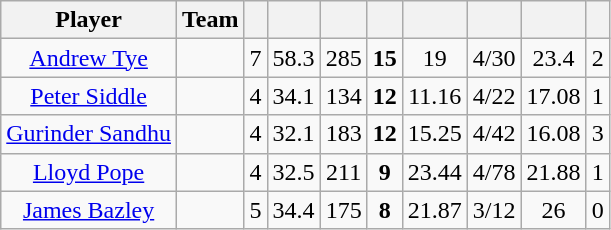<table class="wikitable sortable" style="text-align:center">
<tr>
<th class="unsortable">Player</th>
<th>Team</th>
<th></th>
<th></th>
<th></th>
<th></th>
<th></th>
<th></th>
<th></th>
<th></th>
</tr>
<tr>
<td><a href='#'>Andrew Tye</a></td>
<td style="text-align:left;"></td>
<td>7</td>
<td>58.3</td>
<td>285</td>
<td><strong>15</strong></td>
<td>19</td>
<td>4/30</td>
<td>23.4</td>
<td>2</td>
</tr>
<tr>
<td><a href='#'>Peter Siddle</a></td>
<td style="text-align:left;"></td>
<td>4</td>
<td>34.1</td>
<td>134</td>
<td><strong>12</strong></td>
<td>11.16</td>
<td>4/22</td>
<td>17.08</td>
<td>1</td>
</tr>
<tr>
<td><a href='#'>Gurinder Sandhu</a></td>
<td style="text-align:left;"></td>
<td>4</td>
<td>32.1</td>
<td>183</td>
<td><strong>12</strong></td>
<td>15.25</td>
<td>4/42</td>
<td>16.08</td>
<td>3</td>
</tr>
<tr>
<td><a href='#'>Lloyd Pope</a></td>
<td style="text-align:left;"></td>
<td>4</td>
<td>32.5</td>
<td>211</td>
<td><strong>9</strong></td>
<td>23.44</td>
<td>4/78</td>
<td>21.88</td>
<td>1</td>
</tr>
<tr>
<td><a href='#'>James Bazley</a></td>
<td style="text-align:left;"></td>
<td>5</td>
<td>34.4</td>
<td>175</td>
<td><strong>8</strong></td>
<td>21.87</td>
<td>3/12</td>
<td>26</td>
<td>0</td>
</tr>
</table>
